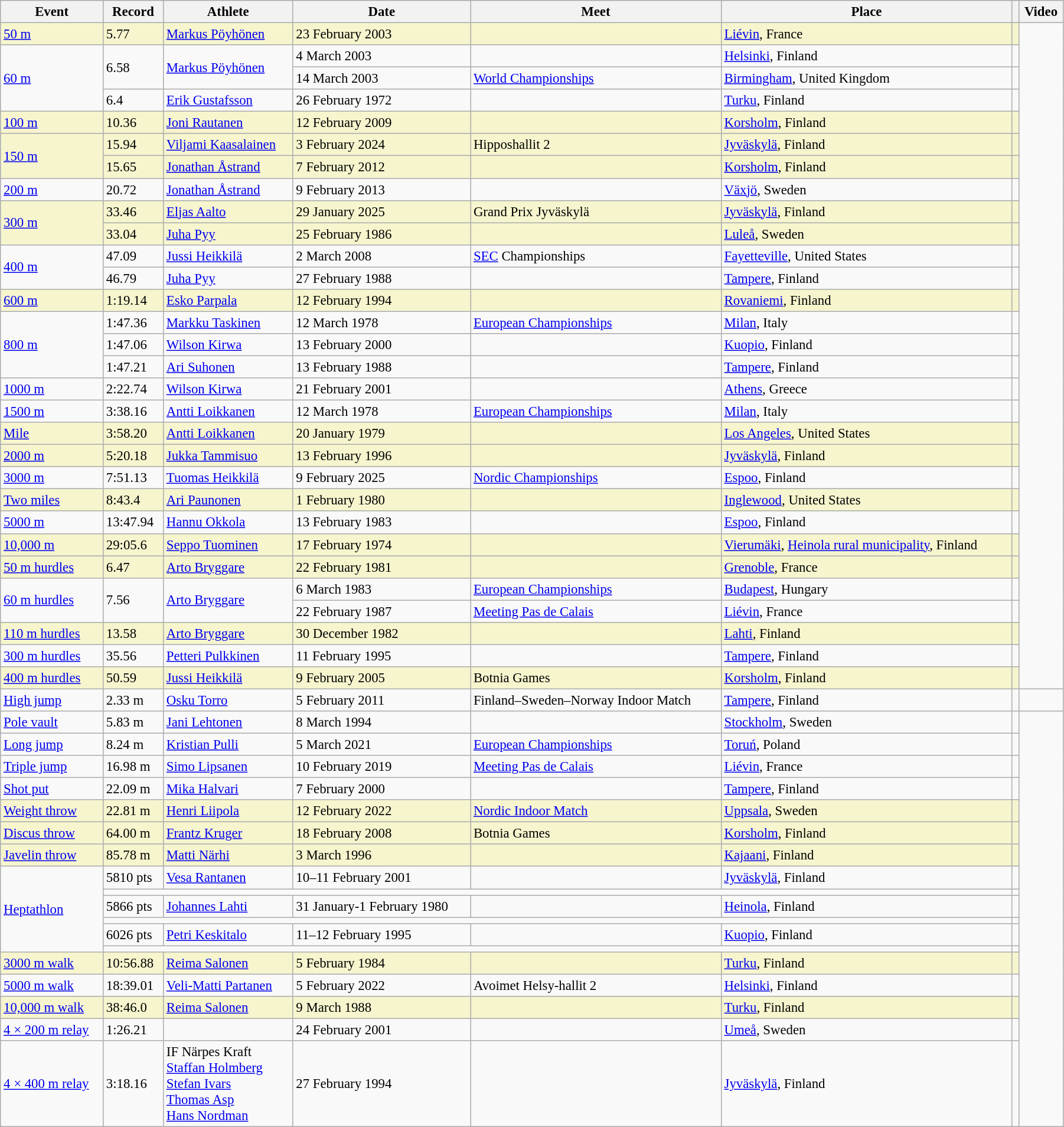<table class="wikitable sortable plainrowheaders" style="font-size:95%; width: 95%;">
<tr>
<th>Event</th>
<th>Record</th>
<th>Athlete</th>
<th>Date</th>
<th>Meet</th>
<th>Place</th>
<th></th>
<th>Video</th>
</tr>
<tr style="background:#f6F5CE;">
<td><a href='#'>50 m</a></td>
<td>5.77</td>
<td><a href='#'>Markus Pöyhönen</a></td>
<td>23 February 2003</td>
<td></td>
<td><a href='#'>Liévin</a>, France</td>
<td></td>
</tr>
<tr>
<td rowspan=3><a href='#'>60 m</a></td>
<td rowspan=2>6.58</td>
<td rowspan=2><a href='#'>Markus Pöyhönen</a></td>
<td>4 March 2003</td>
<td></td>
<td><a href='#'>Helsinki</a>, Finland</td>
<td></td>
</tr>
<tr>
<td>14 March 2003</td>
<td><a href='#'>World Championships</a></td>
<td><a href='#'>Birmingham</a>, United Kingdom</td>
<td></td>
</tr>
<tr>
<td>6.4 </td>
<td><a href='#'>Erik Gustafsson</a></td>
<td>26 February 1972</td>
<td></td>
<td><a href='#'>Turku</a>, Finland</td>
<td></td>
</tr>
<tr style="background:#f6F5CE;">
<td><a href='#'>100 m</a></td>
<td>10.36</td>
<td><a href='#'>Joni Rautanen</a></td>
<td>12 February 2009</td>
<td></td>
<td><a href='#'>Korsholm</a>, Finland</td>
<td></td>
</tr>
<tr style="background:#f6F5CE;">
<td rowspan=2><a href='#'>150 m</a></td>
<td>15.94</td>
<td><a href='#'>Viljami Kaasalainen</a></td>
<td>3 February 2024</td>
<td>Hipposhallit 2</td>
<td><a href='#'>Jyväskylä</a>, Finland</td>
<td></td>
</tr>
<tr style="background:#f6F5CE;">
<td>15.65 </td>
<td><a href='#'>Jonathan Åstrand</a></td>
<td>7 February 2012</td>
<td></td>
<td><a href='#'>Korsholm</a>, Finland</td>
<td></td>
</tr>
<tr>
<td><a href='#'>200 m</a></td>
<td>20.72</td>
<td><a href='#'>Jonathan Åstrand</a></td>
<td>9 February 2013</td>
<td></td>
<td><a href='#'>Växjö</a>, Sweden</td>
<td></td>
</tr>
<tr style="background:#f6F5CE;">
<td rowspan=2><a href='#'>300 m</a></td>
<td>33.46</td>
<td><a href='#'>Eljas Aalto</a></td>
<td>29 January 2025</td>
<td>Grand Prix Jyväskylä</td>
<td><a href='#'>Jyväskylä</a>, Finland</td>
<td></td>
</tr>
<tr style="background:#f6F5CE;">
<td>33.04 </td>
<td><a href='#'>Juha Pyy</a></td>
<td>25 February 1986</td>
<td></td>
<td><a href='#'>Luleå</a>, Sweden</td>
<td></td>
</tr>
<tr>
<td rowspan=2><a href='#'>400 m</a></td>
<td>47.09</td>
<td><a href='#'>Jussi Heikkilä</a></td>
<td>2 March 2008</td>
<td><a href='#'>SEC</a> Championships</td>
<td><a href='#'>Fayetteville</a>, United States</td>
<td></td>
</tr>
<tr>
<td>46.79 </td>
<td><a href='#'>Juha Pyy</a></td>
<td>27 February 1988</td>
<td></td>
<td><a href='#'>Tampere</a>, Finland</td>
<td></td>
</tr>
<tr style="background:#f6F5CE;">
<td><a href='#'>600 m</a></td>
<td>1:19.14</td>
<td><a href='#'>Esko Parpala</a></td>
<td>12 February 1994</td>
<td></td>
<td><a href='#'>Rovaniemi</a>, Finland</td>
<td></td>
</tr>
<tr>
<td rowspan=3><a href='#'>800 m</a></td>
<td>1:47.36</td>
<td><a href='#'>Markku Taskinen</a></td>
<td>12 March 1978</td>
<td><a href='#'>European Championships</a></td>
<td><a href='#'>Milan</a>, Italy</td>
<td></td>
</tr>
<tr>
<td>1:47.06 </td>
<td><a href='#'>Wilson Kirwa</a></td>
<td>13 February 2000</td>
<td></td>
<td><a href='#'>Kuopio</a>, Finland</td>
<td></td>
</tr>
<tr>
<td>1:47.21 </td>
<td><a href='#'>Ari Suhonen</a></td>
<td>13 February 1988</td>
<td></td>
<td><a href='#'>Tampere</a>, Finland</td>
<td></td>
</tr>
<tr>
<td><a href='#'>1000 m</a></td>
<td>2:22.74</td>
<td><a href='#'>Wilson Kirwa</a></td>
<td>21 February 2001</td>
<td></td>
<td><a href='#'>Athens</a>, Greece</td>
<td></td>
</tr>
<tr>
<td><a href='#'>1500 m</a></td>
<td>3:38.16</td>
<td><a href='#'>Antti Loikkanen</a></td>
<td>12 March 1978</td>
<td><a href='#'>European Championships</a></td>
<td><a href='#'>Milan</a>, Italy</td>
<td></td>
</tr>
<tr style="background:#f6F5CE;">
<td><a href='#'>Mile</a></td>
<td>3:58.20</td>
<td><a href='#'>Antti Loikkanen</a></td>
<td>20 January 1979</td>
<td></td>
<td><a href='#'>Los Angeles</a>, United States</td>
<td></td>
</tr>
<tr style="background:#f6F5CE;">
<td><a href='#'>2000 m</a></td>
<td>5:20.18</td>
<td><a href='#'>Jukka Tammisuo</a></td>
<td>13 February 1996</td>
<td></td>
<td><a href='#'>Jyväskylä</a>, Finland</td>
<td></td>
</tr>
<tr>
<td><a href='#'>3000 m</a></td>
<td>7:51.13</td>
<td><a href='#'>Tuomas Heikkilä</a></td>
<td>9 February 2025</td>
<td><a href='#'>Nordic Championships</a></td>
<td><a href='#'>Espoo</a>, Finland</td>
<td></td>
</tr>
<tr style="background:#f6F5CE;">
<td><a href='#'>Two miles</a></td>
<td>8:43.4 </td>
<td><a href='#'>Ari Paunonen</a></td>
<td>1 February 1980</td>
<td></td>
<td><a href='#'>Inglewood</a>, United States</td>
<td></td>
</tr>
<tr>
<td><a href='#'>5000 m</a></td>
<td>13:47.94</td>
<td><a href='#'>Hannu Okkola</a></td>
<td>13 February 1983</td>
<td></td>
<td><a href='#'>Espoo</a>, Finland</td>
<td></td>
</tr>
<tr style="background:#f6F5CE;">
<td><a href='#'>10,000 m</a></td>
<td>29:05.6 </td>
<td><a href='#'>Seppo Tuominen</a></td>
<td>17 February 1974</td>
<td></td>
<td><a href='#'>Vierumäki</a>, <a href='#'>Heinola rural municipality</a>, Finland</td>
<td></td>
</tr>
<tr style="background:#f6F5CE;">
<td><a href='#'>50 m hurdles</a></td>
<td>6.47</td>
<td><a href='#'>Arto Bryggare</a></td>
<td>22 February 1981</td>
<td></td>
<td><a href='#'>Grenoble</a>, France</td>
<td></td>
</tr>
<tr>
<td rowspan=2><a href='#'>60 m hurdles</a></td>
<td rowspan=2>7.56</td>
<td rowspan=2><a href='#'>Arto Bryggare</a></td>
<td>6 March 1983</td>
<td><a href='#'>European Championships</a></td>
<td><a href='#'>Budapest</a>, Hungary</td>
<td></td>
</tr>
<tr>
<td>22 February 1987</td>
<td><a href='#'>Meeting Pas de Calais</a></td>
<td><a href='#'>Liévin</a>, France</td>
<td></td>
</tr>
<tr style="background:#f6F5CE;">
<td><a href='#'>110 m hurdles</a></td>
<td>13.58</td>
<td><a href='#'>Arto Bryggare</a></td>
<td>30 December 1982</td>
<td></td>
<td><a href='#'>Lahti</a>, Finland</td>
<td></td>
</tr>
<tr>
<td><a href='#'>300 m hurdles</a></td>
<td>35.56 </td>
<td><a href='#'>Petteri Pulkkinen</a></td>
<td>11 February 1995</td>
<td></td>
<td><a href='#'>Tampere</a>, Finland</td>
<td></td>
</tr>
<tr style="background:#f6F5CE;">
<td><a href='#'>400 m hurdles</a></td>
<td>50.59 </td>
<td><a href='#'>Jussi Heikkilä</a></td>
<td>9 February 2005</td>
<td>Botnia Games</td>
<td><a href='#'>Korsholm</a>, Finland</td>
<td></td>
</tr>
<tr>
<td><a href='#'>High jump</a></td>
<td>2.33 m </td>
<td><a href='#'>Osku Torro</a></td>
<td>5 February 2011</td>
<td>Finland–Sweden–Norway Indoor Match</td>
<td><a href='#'>Tampere</a>, Finland</td>
<td></td>
<td></td>
</tr>
<tr>
<td><a href='#'>Pole vault</a></td>
<td>5.83 m</td>
<td><a href='#'>Jani Lehtonen</a></td>
<td>8 March 1994</td>
<td></td>
<td><a href='#'>Stockholm</a>, Sweden</td>
<td></td>
</tr>
<tr>
<td><a href='#'>Long jump</a></td>
<td>8.24 m</td>
<td><a href='#'>Kristian Pulli</a></td>
<td>5 March 2021</td>
<td><a href='#'>European Championships</a></td>
<td><a href='#'>Toruń</a>, Poland</td>
<td></td>
</tr>
<tr>
<td><a href='#'>Triple jump</a></td>
<td>16.98 m</td>
<td><a href='#'>Simo Lipsanen</a></td>
<td>10 February 2019</td>
<td><a href='#'>Meeting Pas de Calais</a></td>
<td><a href='#'>Liévin</a>, France</td>
<td></td>
</tr>
<tr>
<td><a href='#'>Shot put</a></td>
<td>22.09 m </td>
<td><a href='#'>Mika Halvari</a></td>
<td>7 February 2000</td>
<td></td>
<td><a href='#'>Tampere</a>, Finland</td>
<td></td>
</tr>
<tr style="background:#f6F5CE;">
<td><a href='#'>Weight throw</a></td>
<td>22.81 m</td>
<td><a href='#'>Henri Liipola</a></td>
<td>12 February 2022</td>
<td><a href='#'>Nordic Indoor Match</a></td>
<td><a href='#'>Uppsala</a>, Sweden</td>
<td></td>
</tr>
<tr style="background:#f6F5CE;">
<td><a href='#'>Discus throw</a></td>
<td>64.00 m</td>
<td><a href='#'>Frantz Kruger</a></td>
<td>18 February 2008</td>
<td>Botnia Games</td>
<td><a href='#'>Korsholm</a>, Finland</td>
<td></td>
</tr>
<tr style="background:#f6F5CE;">
<td><a href='#'>Javelin throw</a></td>
<td>85.78 m</td>
<td><a href='#'>Matti Närhi</a></td>
<td>3 March 1996</td>
<td></td>
<td><a href='#'>Kajaani</a>, Finland</td>
<td></td>
</tr>
<tr>
<td rowspan=6><a href='#'>Heptathlon</a></td>
<td>5810 pts</td>
<td><a href='#'>Vesa Rantanen</a></td>
<td>10–11 February 2001</td>
<td></td>
<td><a href='#'>Jyväskylä</a>, Finland</td>
<td></td>
</tr>
<tr>
<td colspan=5></td>
<td></td>
</tr>
<tr>
<td>5866 pts </td>
<td><a href='#'>Johannes Lahti</a></td>
<td>31 January-1 February 1980</td>
<td></td>
<td><a href='#'>Heinola</a>, Finland</td>
<td></td>
</tr>
<tr>
<td colspan=5></td>
<td></td>
</tr>
<tr>
<td>6026 pts </td>
<td><a href='#'>Petri Keskitalo</a></td>
<td>11–12 February 1995</td>
<td></td>
<td><a href='#'>Kuopio</a>, Finland</td>
<td></td>
</tr>
<tr>
<td colspan=5></td>
<td></td>
</tr>
<tr style="background:#f6F5CE;">
<td><a href='#'>3000 m walk</a></td>
<td>10:56.88</td>
<td><a href='#'>Reima Salonen</a></td>
<td>5 February 1984</td>
<td></td>
<td><a href='#'>Turku</a>, Finland</td>
<td></td>
</tr>
<tr>
<td><a href='#'>5000 m walk</a></td>
<td>18:39.01</td>
<td><a href='#'>Veli-Matti Partanen</a></td>
<td>5 February 2022</td>
<td>Avoimet Helsy-hallit 2</td>
<td><a href='#'>Helsinki</a>, Finland</td>
<td></td>
</tr>
<tr style="background:#f6F5CE;">
<td><a href='#'>10,000 m walk</a></td>
<td>38:46.0 </td>
<td><a href='#'>Reima Salonen</a></td>
<td>9 March 1988</td>
<td></td>
<td><a href='#'>Turku</a>, Finland</td>
<td></td>
</tr>
<tr>
<td><a href='#'>4 × 200 m relay</a></td>
<td>1:26.21</td>
<td></td>
<td>24 February 2001</td>
<td></td>
<td><a href='#'>Umeå</a>, Sweden</td>
<td></td>
</tr>
<tr>
<td><a href='#'>4 × 400 m relay</a></td>
<td>3:18.16</td>
<td>IF Närpes Kraft<br><a href='#'>Staffan Holmberg</a><br><a href='#'>Stefan Ivars</a><br><a href='#'>Thomas Asp</a><br><a href='#'>Hans Nordman</a></td>
<td>27 February 1994</td>
<td></td>
<td><a href='#'>Jyväskylä</a>, Finland</td>
<td></td>
</tr>
</table>
